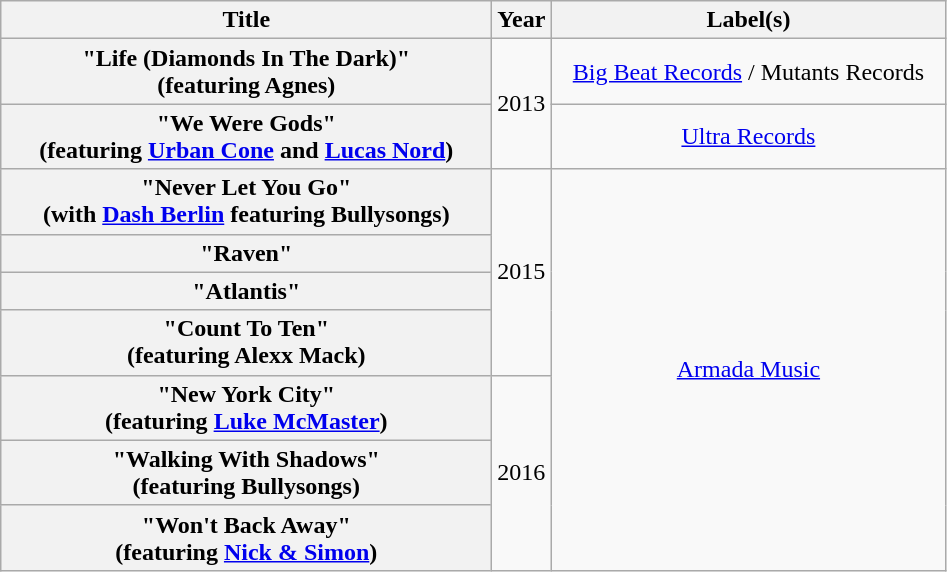<table class="wikitable plainrowheaders" style="text-align:center;">
<tr>
<th scope="col" style="width:20em;">Title</th>
<th scope="col">Year</th>
<th scope="col" style="width:16em;">Label(s)</th>
</tr>
<tr>
<th scope="row">"Life (Diamonds In The Dark)" <br><span>(featuring Agnes)</span></th>
<td rowspan="2" align="center">2013</td>
<td rowspan="1" align="center"><a href='#'>Big Beat Records</a> / Mutants Records</td>
</tr>
<tr>
<th scope="row">"We Were Gods" <br><span>(featuring <a href='#'>Urban Cone</a> and <a href='#'>Lucas Nord</a>)</span></th>
<td rowspan="1" align="center"><a href='#'>Ultra Records</a></td>
</tr>
<tr>
<th scope="row">"Never Let You Go" <br><span>(with <a href='#'>Dash Berlin</a> featuring Bullysongs)</span></th>
<td rowspan="4" align="center">2015</td>
<td rowspan="7" align="center"><a href='#'>Armada Music</a></td>
</tr>
<tr>
<th scope="row">"Raven"</th>
</tr>
<tr>
<th scope="row">"Atlantis"</th>
</tr>
<tr>
<th scope="row">"Count To Ten" <br><span>(featuring Alexx Mack)</span></th>
</tr>
<tr>
<th scope="row">"New York City" <br><span>(featuring <a href='#'>Luke McMaster</a>)</span></th>
<td rowspan="3" align="center">2016</td>
</tr>
<tr>
<th scope="row">"Walking With Shadows" <br><span>(featuring Bullysongs)</span></th>
</tr>
<tr>
<th scope="row">"Won't Back Away" <br><span>(featuring <a href='#'>Nick & Simon</a>)</span></th>
</tr>
</table>
